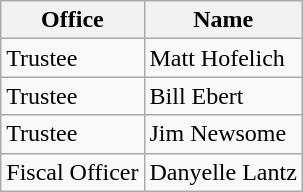<table class="wikitable">
<tr>
<th>Office</th>
<th>Name</th>
</tr>
<tr>
<td>Trustee</td>
<td>Matt Hofelich</td>
</tr>
<tr>
<td>Trustee</td>
<td>Bill Ebert</td>
</tr>
<tr>
<td>Trustee</td>
<td>Jim Newsome</td>
</tr>
<tr>
<td>Fiscal Officer</td>
<td>Danyelle Lantz</td>
</tr>
</table>
